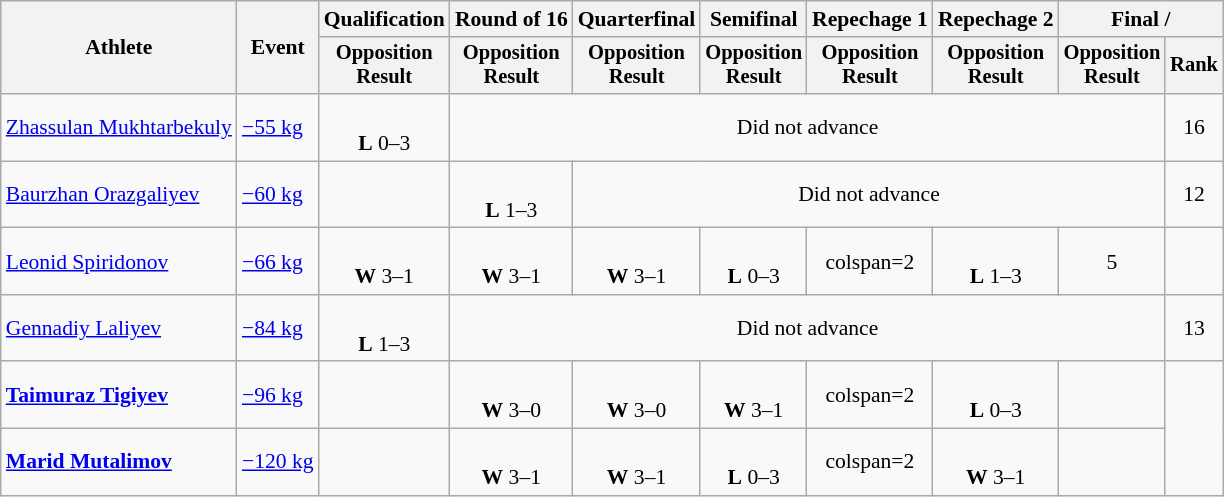<table class="wikitable" style="font-size:90%">
<tr>
<th rowspan="2">Athlete</th>
<th rowspan="2">Event</th>
<th>Qualification</th>
<th>Round of 16</th>
<th>Quarterfinal</th>
<th>Semifinal</th>
<th>Repechage 1</th>
<th>Repechage 2</th>
<th colspan=2>Final / </th>
</tr>
<tr style="font-size: 95%">
<th>Opposition<br>Result</th>
<th>Opposition<br>Result</th>
<th>Opposition<br>Result</th>
<th>Opposition<br>Result</th>
<th>Opposition<br>Result</th>
<th>Opposition<br>Result</th>
<th>Opposition<br>Result</th>
<th>Rank</th>
</tr>
<tr align=center>
<td align=left><a href='#'>Zhassulan Mukhtarbekuly</a></td>
<td align=left><a href='#'>−55 kg</a></td>
<td><br><strong>L</strong> 0–3 <sup></sup></td>
<td colspan=6>Did not advance</td>
<td>16</td>
</tr>
<tr align=center>
<td align=left><a href='#'>Baurzhan Orazgaliyev</a></td>
<td align=left><a href='#'>−60 kg</a></td>
<td></td>
<td><br><strong>L</strong> 1–3 <sup></sup></td>
<td colspan=5>Did not advance</td>
<td>12</td>
</tr>
<tr align=center>
<td align=left><a href='#'>Leonid Spiridonov</a></td>
<td align=left><a href='#'>−66 kg</a></td>
<td><br><strong>W</strong> 3–1 <sup></sup></td>
<td><br><strong>W</strong> 3–1 <sup></sup></td>
<td><br><strong>W</strong> 3–1 <sup></sup></td>
<td><br><strong>L</strong> 0–3 <sup></sup></td>
<td>colspan=2 </td>
<td><br><strong>L</strong> 1–3 <sup></sup></td>
<td>5</td>
</tr>
<tr align=center>
<td align=left><a href='#'>Gennadiy Laliyev</a></td>
<td align=left><a href='#'>−84 kg</a></td>
<td><br><strong>L</strong> 1–3 <sup></sup></td>
<td colspan=6>Did not advance</td>
<td>13</td>
</tr>
<tr align=center>
<td align=left><strong><a href='#'>Taimuraz Tigiyev</a></strong></td>
<td align=left><a href='#'>−96 kg</a></td>
<td></td>
<td><br><strong>W</strong> 3–0 <sup></sup></td>
<td><br><strong>W</strong> 3–0 <sup></sup></td>
<td><br><strong>W</strong> 3–1 <sup></sup></td>
<td>colspan=2 </td>
<td><br><strong>L</strong> 0–3 <sup></sup></td>
<td></td>
</tr>
<tr align=center>
<td align=left><strong><a href='#'>Marid Mutalimov</a></strong></td>
<td align=left><a href='#'>−120 kg</a></td>
<td></td>
<td><br><strong>W</strong> 3–1 <sup></sup></td>
<td><br><strong>W</strong> 3–1 <sup></sup></td>
<td><br> <strong>L</strong> 0–3 <sup></sup></td>
<td>colspan=2 </td>
<td><br><strong>W</strong> 3–1 <sup></sup></td>
<td></td>
</tr>
</table>
